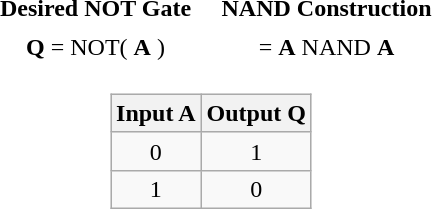<table style="margin:auto; text-align:center;">
<tr>
<th width=150>Desired NOT Gate</th>
<th width=150>NAND Construction</th>
</tr>
<tr>
<td></td>
<td></td>
</tr>
<tr>
<td><strong>Q</strong> = NOT( <strong>A</strong> )</td>
<td>= <strong>A</strong> NAND <strong>A</strong></td>
</tr>
<tr>
<td colspan="2" style="text-align:center;"><br><table class="wikitable"  style="text-align:center; margin:auto;">
<tr>
<th>Input A</th>
<th>Output Q</th>
</tr>
<tr>
<td>0</td>
<td>1</td>
</tr>
<tr>
<td>1</td>
<td>0</td>
</tr>
</table>
</td>
</tr>
</table>
